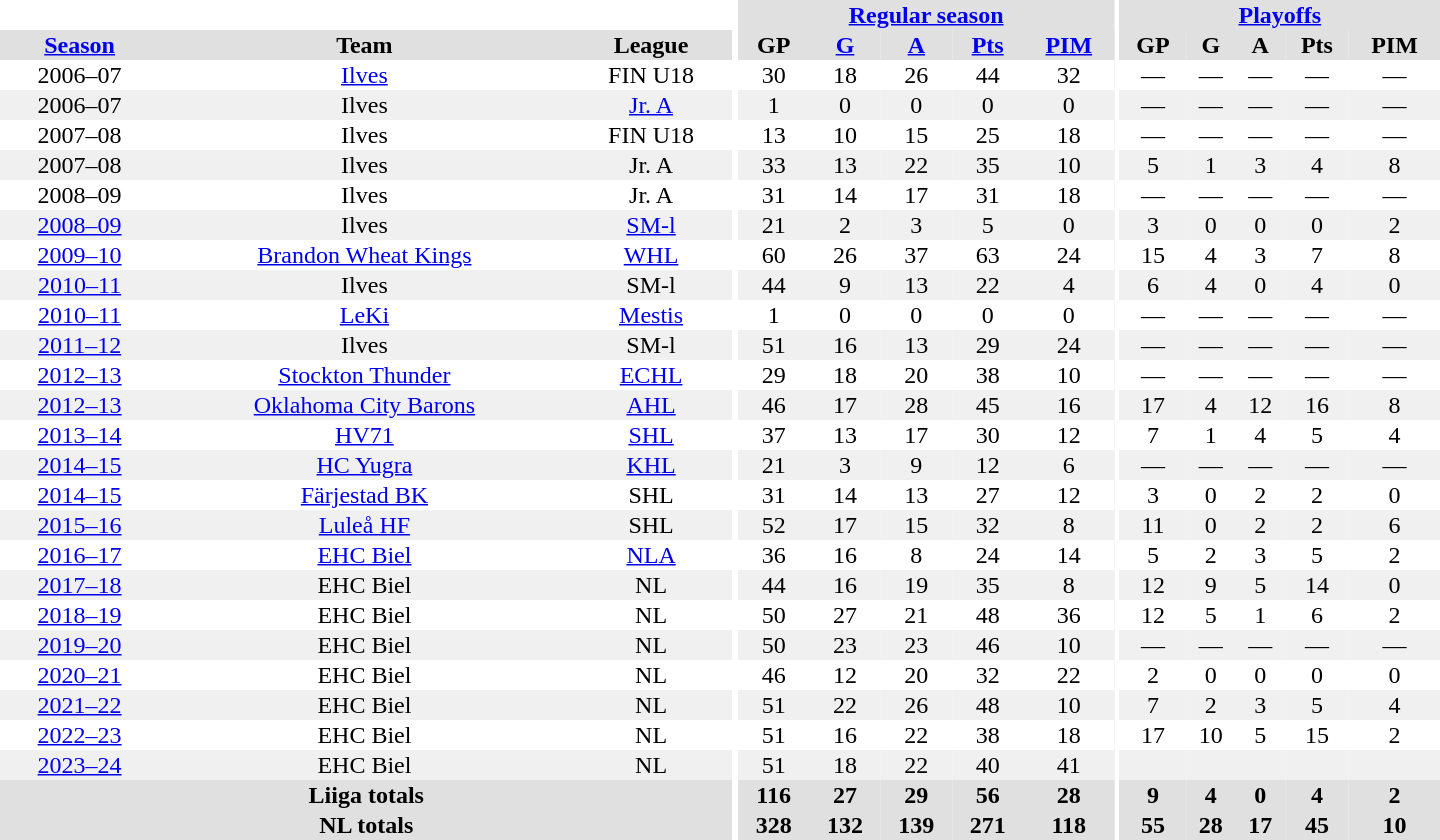<table border="0" cellpadding="1" cellspacing="0" style="text-align:center; width:60em">
<tr bgcolor="#e0e0e0">
<th colspan="3" bgcolor="#ffffff"></th>
<th rowspan="99" bgcolor="#ffffff"></th>
<th colspan="5"><a href='#'>Regular season</a></th>
<th rowspan="99" bgcolor="#ffffff"></th>
<th colspan="5"><a href='#'>Playoffs</a></th>
</tr>
<tr bgcolor="#e0e0e0">
<th><a href='#'>Season</a></th>
<th>Team</th>
<th>League</th>
<th>GP</th>
<th><a href='#'>G</a></th>
<th><a href='#'>A</a></th>
<th><a href='#'>Pts</a></th>
<th><a href='#'>PIM</a></th>
<th>GP</th>
<th>G</th>
<th>A</th>
<th>Pts</th>
<th>PIM</th>
</tr>
<tr>
<td>2006–07</td>
<td><a href='#'>Ilves</a></td>
<td>FIN U18</td>
<td>30</td>
<td>18</td>
<td>26</td>
<td>44</td>
<td>32</td>
<td>—</td>
<td>—</td>
<td>—</td>
<td>—</td>
<td>—</td>
</tr>
<tr bgcolor="#f0f0f0">
<td>2006–07</td>
<td>Ilves</td>
<td><a href='#'>Jr. A</a></td>
<td>1</td>
<td>0</td>
<td>0</td>
<td>0</td>
<td>0</td>
<td>—</td>
<td>—</td>
<td>—</td>
<td>—</td>
<td>—</td>
</tr>
<tr>
<td>2007–08</td>
<td>Ilves</td>
<td>FIN U18</td>
<td>13</td>
<td>10</td>
<td>15</td>
<td>25</td>
<td>18</td>
<td>—</td>
<td>—</td>
<td>—</td>
<td>—</td>
<td>—</td>
</tr>
<tr bgcolor="#f0f0f0">
<td>2007–08</td>
<td>Ilves</td>
<td>Jr. A</td>
<td>33</td>
<td>13</td>
<td>22</td>
<td>35</td>
<td>10</td>
<td>5</td>
<td>1</td>
<td>3</td>
<td>4</td>
<td>8</td>
</tr>
<tr>
<td>2008–09</td>
<td>Ilves</td>
<td>Jr. A</td>
<td>31</td>
<td>14</td>
<td>17</td>
<td>31</td>
<td>18</td>
<td>—</td>
<td>—</td>
<td>—</td>
<td>—</td>
<td>—</td>
</tr>
<tr bgcolor="#f0f0f0">
<td><a href='#'>2008–09</a></td>
<td>Ilves</td>
<td><a href='#'>SM-l</a></td>
<td>21</td>
<td>2</td>
<td>3</td>
<td>5</td>
<td>0</td>
<td>3</td>
<td>0</td>
<td>0</td>
<td>0</td>
<td>2</td>
</tr>
<tr>
<td><a href='#'>2009–10</a></td>
<td><a href='#'>Brandon Wheat Kings</a></td>
<td><a href='#'>WHL</a></td>
<td>60</td>
<td>26</td>
<td>37</td>
<td>63</td>
<td>24</td>
<td>15</td>
<td>4</td>
<td>3</td>
<td>7</td>
<td>8</td>
</tr>
<tr bgcolor="#f0f0f0">
<td><a href='#'>2010–11</a></td>
<td>Ilves</td>
<td>SM-l</td>
<td>44</td>
<td>9</td>
<td>13</td>
<td>22</td>
<td>4</td>
<td>6</td>
<td>4</td>
<td>0</td>
<td>4</td>
<td>0</td>
</tr>
<tr>
<td><a href='#'>2010–11</a></td>
<td><a href='#'>LeKi</a></td>
<td><a href='#'>Mestis</a></td>
<td>1</td>
<td>0</td>
<td>0</td>
<td>0</td>
<td>0</td>
<td>—</td>
<td>—</td>
<td>—</td>
<td>—</td>
<td>—</td>
</tr>
<tr bgcolor="#f0f0f0">
<td><a href='#'>2011–12</a></td>
<td>Ilves</td>
<td>SM-l</td>
<td>51</td>
<td>16</td>
<td>13</td>
<td>29</td>
<td>24</td>
<td>—</td>
<td>—</td>
<td>—</td>
<td>—</td>
<td>—</td>
</tr>
<tr>
<td><a href='#'>2012–13</a></td>
<td><a href='#'>Stockton Thunder</a></td>
<td><a href='#'>ECHL</a></td>
<td>29</td>
<td>18</td>
<td>20</td>
<td>38</td>
<td>10</td>
<td>—</td>
<td>—</td>
<td>—</td>
<td>—</td>
<td>—</td>
</tr>
<tr bgcolor="#f0f0f0">
<td><a href='#'>2012–13</a></td>
<td><a href='#'>Oklahoma City Barons</a></td>
<td><a href='#'>AHL</a></td>
<td>46</td>
<td>17</td>
<td>28</td>
<td>45</td>
<td>16</td>
<td>17</td>
<td>4</td>
<td>12</td>
<td>16</td>
<td>8</td>
</tr>
<tr>
<td><a href='#'>2013–14</a></td>
<td><a href='#'>HV71</a></td>
<td><a href='#'>SHL</a></td>
<td>37</td>
<td>13</td>
<td>17</td>
<td>30</td>
<td>12</td>
<td>7</td>
<td>1</td>
<td>4</td>
<td>5</td>
<td>4</td>
</tr>
<tr bgcolor="#f0f0f0">
<td><a href='#'>2014–15</a></td>
<td><a href='#'>HC Yugra</a></td>
<td><a href='#'>KHL</a></td>
<td>21</td>
<td>3</td>
<td>9</td>
<td>12</td>
<td>6</td>
<td>—</td>
<td>—</td>
<td>—</td>
<td>—</td>
<td>—</td>
</tr>
<tr>
<td><a href='#'>2014–15</a></td>
<td><a href='#'>Färjestad BK</a></td>
<td>SHL</td>
<td>31</td>
<td>14</td>
<td>13</td>
<td>27</td>
<td>12</td>
<td>3</td>
<td>0</td>
<td>2</td>
<td>2</td>
<td>0</td>
</tr>
<tr bgcolor="#f0f0f0">
<td><a href='#'>2015–16</a></td>
<td><a href='#'>Luleå HF</a></td>
<td>SHL</td>
<td>52</td>
<td>17</td>
<td>15</td>
<td>32</td>
<td>8</td>
<td>11</td>
<td>0</td>
<td>2</td>
<td>2</td>
<td>6</td>
</tr>
<tr>
<td><a href='#'>2016–17</a></td>
<td><a href='#'>EHC Biel</a></td>
<td><a href='#'>NLA</a></td>
<td>36</td>
<td>16</td>
<td>8</td>
<td>24</td>
<td>14</td>
<td>5</td>
<td>2</td>
<td>3</td>
<td>5</td>
<td>2</td>
</tr>
<tr bgcolor="#f0f0f0">
<td><a href='#'>2017–18</a></td>
<td>EHC Biel</td>
<td>NL</td>
<td>44</td>
<td>16</td>
<td>19</td>
<td>35</td>
<td>8</td>
<td>12</td>
<td>9</td>
<td>5</td>
<td>14</td>
<td>0</td>
</tr>
<tr>
<td><a href='#'>2018–19</a></td>
<td>EHC Biel</td>
<td>NL</td>
<td>50</td>
<td>27</td>
<td>21</td>
<td>48</td>
<td>36</td>
<td>12</td>
<td>5</td>
<td>1</td>
<td>6</td>
<td>2</td>
</tr>
<tr bgcolor="#f0f0f0">
<td><a href='#'>2019–20</a></td>
<td>EHC Biel</td>
<td>NL</td>
<td>50</td>
<td>23</td>
<td>23</td>
<td>46</td>
<td>10</td>
<td>—</td>
<td>—</td>
<td>—</td>
<td>—</td>
<td>—</td>
</tr>
<tr>
<td><a href='#'>2020–21</a></td>
<td>EHC Biel</td>
<td>NL</td>
<td>46</td>
<td>12</td>
<td>20</td>
<td>32</td>
<td>22</td>
<td>2</td>
<td>0</td>
<td>0</td>
<td>0</td>
<td>0</td>
</tr>
<tr bgcolor="#f0f0f0">
<td><a href='#'>2021–22</a></td>
<td>EHC Biel</td>
<td>NL</td>
<td>51</td>
<td>22</td>
<td>26</td>
<td>48</td>
<td>10</td>
<td>7</td>
<td>2</td>
<td>3</td>
<td>5</td>
<td>4</td>
</tr>
<tr>
<td><a href='#'>2022–23</a></td>
<td>EHC Biel</td>
<td>NL</td>
<td>51</td>
<td>16</td>
<td>22</td>
<td>38</td>
<td>18</td>
<td>17</td>
<td>10</td>
<td>5</td>
<td>15</td>
<td>2</td>
</tr>
<tr bgcolor="#f0f0f0">
<td><a href='#'>2023–24</a></td>
<td>EHC Biel</td>
<td>NL</td>
<td>51</td>
<td>18</td>
<td>22</td>
<td>40</td>
<td>41</td>
<td></td>
<td></td>
<td></td>
<td></td>
<td></td>
</tr>
<tr bgcolor="#e0e0e0">
<th colspan="3">Liiga totals</th>
<th>116</th>
<th>27</th>
<th>29</th>
<th>56</th>
<th>28</th>
<th>9</th>
<th>4</th>
<th>0</th>
<th>4</th>
<th>2</th>
</tr>
<tr bgcolor="#e0e0e0">
<th colspan="3">NL totals</th>
<th>328</th>
<th>132</th>
<th>139</th>
<th>271</th>
<th>118</th>
<th>55</th>
<th>28</th>
<th>17</th>
<th>45</th>
<th>10</th>
</tr>
</table>
